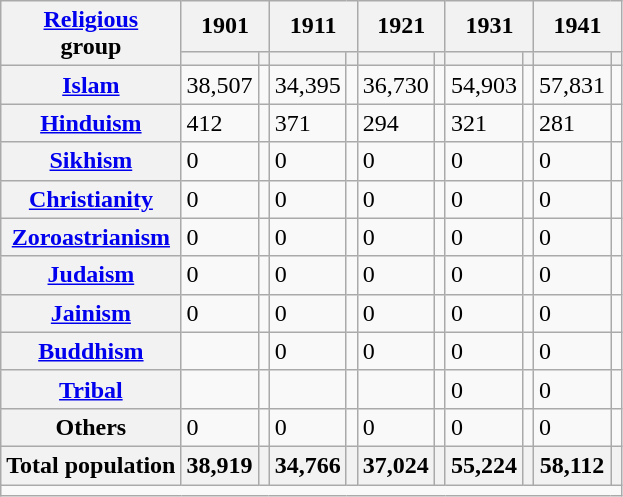<table class="wikitable sortable">
<tr>
<th rowspan="2"><a href='#'>Religious</a><br>group</th>
<th colspan="2">1901</th>
<th colspan="2">1911</th>
<th colspan="2">1921</th>
<th colspan="2">1931</th>
<th colspan="2">1941</th>
</tr>
<tr>
<th><a href='#'></a></th>
<th></th>
<th></th>
<th></th>
<th></th>
<th></th>
<th></th>
<th></th>
<th></th>
<th></th>
</tr>
<tr>
<th><a href='#'>Islam</a> </th>
<td>38,507</td>
<td></td>
<td>34,395</td>
<td></td>
<td>36,730</td>
<td></td>
<td>54,903</td>
<td></td>
<td>57,831</td>
<td></td>
</tr>
<tr>
<th><a href='#'>Hinduism</a> </th>
<td>412</td>
<td></td>
<td>371</td>
<td></td>
<td>294</td>
<td></td>
<td>321</td>
<td></td>
<td>281</td>
<td></td>
</tr>
<tr>
<th><a href='#'>Sikhism</a> </th>
<td>0</td>
<td></td>
<td>0</td>
<td></td>
<td>0</td>
<td></td>
<td>0</td>
<td></td>
<td>0</td>
<td></td>
</tr>
<tr>
<th><a href='#'>Christianity</a> </th>
<td>0</td>
<td></td>
<td>0</td>
<td></td>
<td>0</td>
<td></td>
<td>0</td>
<td></td>
<td>0</td>
<td></td>
</tr>
<tr>
<th><a href='#'>Zoroastrianism</a> </th>
<td>0</td>
<td></td>
<td>0</td>
<td></td>
<td>0</td>
<td></td>
<td>0</td>
<td></td>
<td>0</td>
<td></td>
</tr>
<tr>
<th><a href='#'>Judaism</a> </th>
<td>0</td>
<td></td>
<td>0</td>
<td></td>
<td>0</td>
<td></td>
<td>0</td>
<td></td>
<td>0</td>
<td></td>
</tr>
<tr>
<th><a href='#'>Jainism</a> </th>
<td>0</td>
<td></td>
<td>0</td>
<td></td>
<td>0</td>
<td></td>
<td>0</td>
<td></td>
<td>0</td>
<td></td>
</tr>
<tr>
<th><a href='#'>Buddhism</a> </th>
<td></td>
<td></td>
<td>0</td>
<td></td>
<td>0</td>
<td></td>
<td>0</td>
<td></td>
<td>0</td>
<td></td>
</tr>
<tr>
<th><a href='#'>Tribal</a></th>
<td></td>
<td></td>
<td></td>
<td></td>
<td></td>
<td></td>
<td>0</td>
<td></td>
<td>0</td>
<td></td>
</tr>
<tr>
<th>Others</th>
<td>0</td>
<td></td>
<td>0</td>
<td></td>
<td>0</td>
<td></td>
<td>0</td>
<td></td>
<td>0</td>
<td></td>
</tr>
<tr>
<th>Total population</th>
<th>38,919</th>
<th></th>
<th>34,766</th>
<th></th>
<th>37,024</th>
<th></th>
<th>55,224</th>
<th></th>
<th>58,112</th>
<th></th>
</tr>
<tr class="sortbottom">
<td colspan="15"></td>
</tr>
</table>
